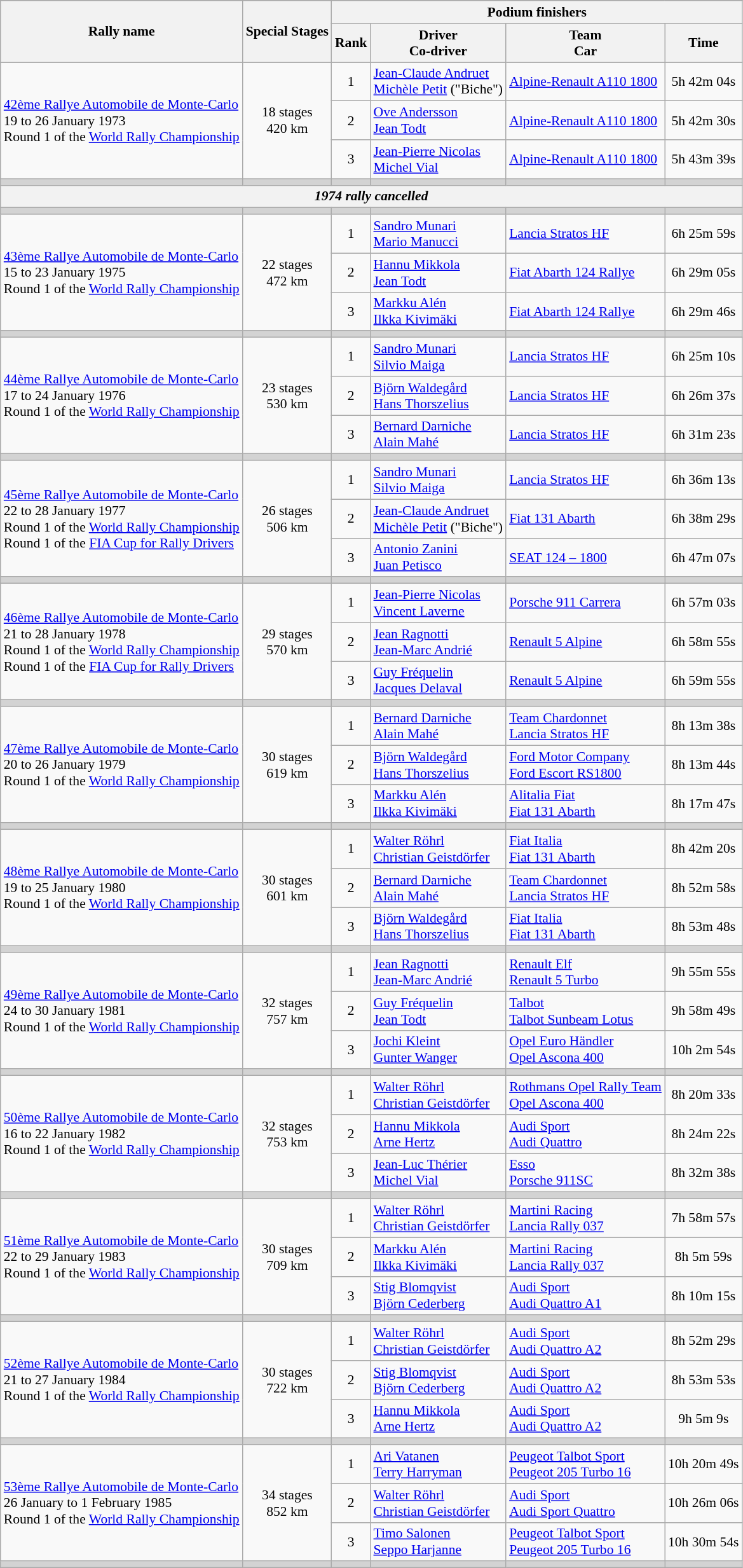<table class="wikitable" style="font-size:90%;">
<tr>
</tr>
<tr style="background:#efefef;">
<th rowspan=2>Rally name</th>
<th rowspan=2>Special Stages</th>
<th colspan=4>Podium finishers</th>
</tr>
<tr>
<th>Rank</th>
<th>Driver<br>Co-driver</th>
<th>Team<br>Car</th>
<th>Time</th>
</tr>
<tr>
<td rowspan=3><a href='#'>42ème Rallye Automobile de Monte-Carlo</a><br>19 to 26 January 1973<br>Round 1 of the <a href='#'>World Rally Championship</a></td>
<td rowspan=3 align=center>18 stages<br>420 km</td>
<td align=center>1</td>
<td> <a href='#'>Jean-Claude Andruet</a><br> <a href='#'>Michèle Petit</a> ("Biche")</td>
<td> <a href='#'>Alpine-Renault A110 1800</a></td>
<td align=center>5h 42m 04s</td>
</tr>
<tr>
<td align=center>2</td>
<td> <a href='#'>Ove Andersson</a><br> <a href='#'>Jean Todt</a></td>
<td> <a href='#'>Alpine-Renault A110 1800</a></td>
<td align=center>5h 42m 30s</td>
</tr>
<tr>
<td align=center>3</td>
<td> <a href='#'>Jean-Pierre Nicolas</a><br> <a href='#'>Michel Vial</a></td>
<td> <a href='#'>Alpine-Renault A110 1800</a></td>
<td align=center>5h 43m 39s</td>
</tr>
<tr style="background:lightgrey;">
<td></td>
<td></td>
<td></td>
<td></td>
<td></td>
<td></td>
</tr>
<tr>
<th colspan=6><em>1974 rally cancelled</em></th>
</tr>
<tr style="background:lightgrey;">
<td></td>
<td></td>
<td></td>
<td></td>
<td></td>
<td></td>
</tr>
<tr>
<td rowspan=3><a href='#'>43ème Rallye Automobile de Monte-Carlo</a><br>15 to 23 January 1975<br>Round 1 of the <a href='#'>World Rally Championship</a></td>
<td rowspan=3 align=center>22 stages<br>472 km</td>
<td align=center>1</td>
<td> <a href='#'>Sandro Munari</a><br>  <a href='#'>Mario Manucci</a></td>
<td> <a href='#'>Lancia Stratos HF</a></td>
<td align=center>6h 25m 59s</td>
</tr>
<tr>
<td align=center>2</td>
<td> <a href='#'>Hannu Mikkola</a><br>  <a href='#'>Jean Todt</a></td>
<td> <a href='#'>Fiat Abarth 124 Rallye</a></td>
<td align=center>6h 29m 05s</td>
</tr>
<tr>
<td align=center>3</td>
<td> <a href='#'>Markku Alén</a><br>  <a href='#'>Ilkka Kivimäki</a></td>
<td> <a href='#'>Fiat Abarth 124 Rallye</a></td>
<td align=center>6h 29m 46s</td>
</tr>
<tr style="background:lightgrey;">
<td></td>
<td></td>
<td></td>
<td></td>
<td></td>
<td></td>
</tr>
<tr>
<td rowspan=3><a href='#'>44ème Rallye Automobile de Monte-Carlo</a><br>17 to 24 January 1976<br>Round 1 of the <a href='#'>World Rally Championship</a></td>
<td rowspan=3 align=center>23 stages<br>530 km</td>
<td align=center>1</td>
<td> <a href='#'>Sandro Munari</a><br>  <a href='#'>Silvio Maiga</a></td>
<td> <a href='#'>Lancia Stratos HF</a></td>
<td align=center>6h 25m 10s</td>
</tr>
<tr>
<td align=center>2</td>
<td> <a href='#'>Björn Waldegård</a><br>  <a href='#'>Hans Thorszelius</a></td>
<td> <a href='#'>Lancia Stratos HF</a></td>
<td align=center>6h 26m 37s</td>
</tr>
<tr>
<td align=center>3</td>
<td> <a href='#'>Bernard Darniche</a><br>  <a href='#'>Alain Mahé</a></td>
<td> <a href='#'>Lancia Stratos HF</a></td>
<td align=center>6h 31m 23s</td>
</tr>
<tr style="background:lightgrey;">
<td></td>
<td></td>
<td></td>
<td></td>
<td></td>
<td></td>
</tr>
<tr>
<td rowspan=3><a href='#'>45ème Rallye Automobile de Monte-Carlo</a><br>22 to 28 January 1977<br>Round 1 of the <a href='#'>World Rally Championship</a><br>Round 1 of the <a href='#'>FIA Cup for Rally Drivers</a></td>
<td rowspan=3 align=center>26 stages<br>506 km</td>
<td align=center>1</td>
<td> <a href='#'>Sandro Munari</a><br>  <a href='#'>Silvio Maiga</a></td>
<td> <a href='#'>Lancia Stratos HF</a></td>
<td align=center>6h 36m 13s</td>
</tr>
<tr>
<td align=center>2</td>
<td> <a href='#'>Jean-Claude Andruet</a><br>  <a href='#'>Michèle Petit</a> ("Biche")</td>
<td> <a href='#'>Fiat 131 Abarth</a></td>
<td align=center>6h 38m 29s</td>
</tr>
<tr>
<td align=center>3</td>
<td> <a href='#'>Antonio Zanini</a><br><a href='#'>Juan Petisco</a></td>
<td> <a href='#'>SEAT 124 – 1800</a></td>
<td align=center>6h 47m 07s</td>
</tr>
<tr style="background:lightgrey;">
<td></td>
<td></td>
<td></td>
<td></td>
<td></td>
<td></td>
</tr>
<tr>
<td rowspan=3><a href='#'>46ème Rallye Automobile de Monte-Carlo</a><br>21 to 28 January 1978<br>Round 1 of the <a href='#'>World Rally Championship</a><br>Round 1 of the <a href='#'>FIA Cup for Rally Drivers</a></td>
<td rowspan=3 align=center>29 stages<br> 570 km</td>
<td align=center>1</td>
<td> <a href='#'>Jean-Pierre Nicolas</a><br>  <a href='#'>Vincent Laverne</a></td>
<td> <a href='#'>Porsche 911 Carrera</a></td>
<td align=center>6h 57m 03s</td>
</tr>
<tr>
<td align=center>2</td>
<td> <a href='#'>Jean Ragnotti</a><br>  <a href='#'>Jean-Marc Andrié</a></td>
<td> <a href='#'>Renault 5 Alpine</a></td>
<td align=center>6h 58m 55s</td>
</tr>
<tr>
<td align=center>3</td>
<td> <a href='#'>Guy Fréquelin</a><br>  <a href='#'>Jacques Delaval</a></td>
<td> <a href='#'>Renault 5 Alpine</a></td>
<td align=center>6h 59m 55s</td>
</tr>
<tr style="background:lightgrey;">
<td></td>
<td></td>
<td></td>
<td></td>
<td></td>
<td></td>
</tr>
<tr>
<td rowspan=3><a href='#'>47ème Rallye Automobile de Monte-Carlo</a><br>20 to 26 January 1979<br>Round 1 of the <a href='#'>World Rally Championship</a></td>
<td rowspan=3 align=center>30 stages<br>619 km</td>
<td align=center>1</td>
<td> <a href='#'>Bernard Darniche</a><br>  <a href='#'>Alain Mahé</a></td>
<td> <a href='#'>Team Chardonnet</a><br> <a href='#'>Lancia Stratos HF</a></td>
<td align=center>8h 13m 38s</td>
</tr>
<tr>
<td align=center>2</td>
<td> <a href='#'>Björn Waldegård</a><br>  <a href='#'>Hans Thorszelius</a></td>
<td> <a href='#'>Ford Motor Company</a><br>  <a href='#'>Ford Escort RS1800</a></td>
<td align=center>8h 13m 44s</td>
</tr>
<tr>
<td align=center>3</td>
<td> <a href='#'>Markku Alén</a><br>  <a href='#'>Ilkka Kivimäki</a></td>
<td> <a href='#'>Alitalia Fiat</a><br>  <a href='#'>Fiat 131 Abarth</a></td>
<td align=center>8h 17m 47s</td>
</tr>
<tr style="background:lightgrey;">
<td></td>
<td></td>
<td></td>
<td></td>
<td></td>
<td></td>
</tr>
<tr>
<td rowspan=3><a href='#'>48ème Rallye Automobile de Monte-Carlo</a><br>19 to 25 January 1980<br>Round 1 of the <a href='#'>World Rally Championship</a></td>
<td rowspan=3 align=center>30 stages<br>601 km</td>
<td align=center>1</td>
<td> <a href='#'>Walter Röhrl</a><br>  <a href='#'>Christian Geistdörfer</a></td>
<td> <a href='#'>Fiat Italia</a><br>  <a href='#'>Fiat 131 Abarth</a></td>
<td align=center>8h 42m 20s</td>
</tr>
<tr>
<td align=center>2</td>
<td> <a href='#'>Bernard Darniche</a><br>  <a href='#'>Alain Mahé</a></td>
<td> <a href='#'>Team Chardonnet</a><br>  <a href='#'>Lancia Stratos HF</a></td>
<td align=center>8h 52m 58s</td>
</tr>
<tr>
<td align=center>3</td>
<td> <a href='#'>Björn Waldegård</a><br>  <a href='#'>Hans Thorszelius</a></td>
<td> <a href='#'>Fiat Italia</a><br>  <a href='#'>Fiat 131 Abarth</a></td>
<td align=center>8h 53m 48s</td>
</tr>
<tr style="background:lightgrey;">
<td></td>
<td></td>
<td></td>
<td></td>
<td></td>
<td></td>
</tr>
<tr>
<td rowspan=3><a href='#'>49ème Rallye Automobile de Monte-Carlo</a><br>24 to 30 January 1981<br>Round 1 of the <a href='#'>World Rally Championship</a></td>
<td rowspan=3 align=center>32 stages<br>757 km</td>
<td align=center>1</td>
<td> <a href='#'>Jean Ragnotti</a><br>  <a href='#'>Jean-Marc Andrié</a></td>
<td> <a href='#'>Renault Elf</a><br>  <a href='#'>Renault 5 Turbo</a></td>
<td align=center>9h 55m 55s</td>
</tr>
<tr>
<td align=center>2</td>
<td> <a href='#'>Guy Fréquelin</a><br>  <a href='#'>Jean Todt</a></td>
<td> <a href='#'>Talbot</a><br>  <a href='#'>Talbot Sunbeam Lotus</a></td>
<td align=center>9h 58m 49s</td>
</tr>
<tr>
<td align=center>3</td>
<td> <a href='#'>Jochi Kleint</a><br>  <a href='#'>Gunter Wanger</a></td>
<td> <a href='#'>Opel Euro Händler</a><br>  <a href='#'>Opel Ascona 400</a></td>
<td align=center>10h 2m 54s</td>
</tr>
<tr style="background:lightgrey;">
<td></td>
<td></td>
<td></td>
<td></td>
<td></td>
<td></td>
</tr>
<tr>
<td rowspan=3><a href='#'>50ème Rallye Automobile de Monte-Carlo</a><br> 16 to 22 January 1982<br>Round 1 of the <a href='#'>World Rally Championship</a></td>
<td rowspan=3 align=center>32 stages<br> 753 km</td>
<td align=center>1</td>
<td> <a href='#'>Walter Röhrl</a><br>  <a href='#'>Christian Geistdörfer</a></td>
<td> <a href='#'>Rothmans Opel Rally Team</a><br>  <a href='#'>Opel Ascona 400</a></td>
<td align=center>8h 20m 33s</td>
</tr>
<tr>
<td align=center>2</td>
<td> <a href='#'>Hannu Mikkola</a><br>  <a href='#'>Arne Hertz</a></td>
<td> <a href='#'>Audi Sport</a><br>  <a href='#'>Audi Quattro</a></td>
<td align=center>8h 24m 22s</td>
</tr>
<tr>
<td align=center>3</td>
<td> <a href='#'>Jean-Luc Thérier</a><br>  <a href='#'>Michel Vial</a></td>
<td> <a href='#'>Esso</a><br>  <a href='#'>Porsche 911SC</a></td>
<td align=center>8h 32m 38s</td>
</tr>
<tr style="background:lightgrey;">
<td></td>
<td></td>
<td></td>
<td></td>
<td></td>
<td></td>
</tr>
<tr>
<td rowspan=3><a href='#'>51ème Rallye Automobile de Monte-Carlo</a><br> 22 to 29 January 1983<br>Round 1 of the <a href='#'>World Rally Championship</a></td>
<td rowspan=3 align=center>30 stages<br> 709 km</td>
<td align=center>1</td>
<td> <a href='#'>Walter Röhrl</a> <br>  <a href='#'>Christian Geistdörfer</a></td>
<td> <a href='#'>Martini Racing</a> <br>  <a href='#'>Lancia Rally 037</a></td>
<td align=center>7h 58m 57s</td>
</tr>
<tr>
<td align=center>2</td>
<td> <a href='#'>Markku Alén</a> <br>  <a href='#'>Ilkka Kivimäki</a></td>
<td> <a href='#'>Martini Racing</a> <br>  <a href='#'>Lancia Rally 037</a></td>
<td align=center>8h 5m 59s</td>
</tr>
<tr>
<td align=center>3</td>
<td> <a href='#'>Stig Blomqvist</a> <br>  <a href='#'>Björn Cederberg</a></td>
<td> <a href='#'>Audi Sport</a> <br>  <a href='#'>Audi Quattro A1</a></td>
<td align=center>8h 10m 15s</td>
</tr>
<tr style="background:lightgrey;">
<td></td>
<td></td>
<td></td>
<td></td>
<td></td>
<td></td>
</tr>
<tr>
<td rowspan=3><a href='#'>52ème Rallye Automobile de Monte-Carlo</a><br> 21 to 27 January 1984<br>Round 1 of the <a href='#'>World Rally Championship</a></td>
<td rowspan=3 align=center>30 stages<br> 722 km</td>
<td align=center>1</td>
<td> <a href='#'>Walter Röhrl</a> <br>  <a href='#'>Christian Geistdörfer</a></td>
<td> <a href='#'>Audi Sport</a> <br>  <a href='#'>Audi Quattro A2</a></td>
<td align=center>8h 52m 29s</td>
</tr>
<tr>
<td align=center>2</td>
<td> <a href='#'>Stig Blomqvist</a> <br>  <a href='#'>Björn Cederberg</a></td>
<td> <a href='#'>Audi Sport</a> <br>  <a href='#'>Audi Quattro A2</a></td>
<td align=center>8h 53m 53s</td>
</tr>
<tr>
<td align=center>3</td>
<td> <a href='#'>Hannu Mikkola</a> <br>  <a href='#'>Arne Hertz</a></td>
<td> <a href='#'>Audi Sport</a> <br>  <a href='#'>Audi Quattro A2</a></td>
<td align=center>9h 5m 9s</td>
</tr>
<tr style="background:lightgrey;">
<td></td>
<td></td>
<td></td>
<td></td>
<td></td>
<td></td>
</tr>
<tr>
<td rowspan=3><a href='#'>53ème Rallye Automobile de Monte-Carlo</a><br> 26 January to 1 February 1985<br>Round 1 of the <a href='#'>World Rally Championship</a></td>
<td rowspan=3 align=center>34 stages<br> 852 km</td>
<td align=center>1</td>
<td> <a href='#'>Ari Vatanen</a> <br>  <a href='#'>Terry Harryman</a></td>
<td> <a href='#'>Peugeot Talbot Sport</a> <br>  <a href='#'>Peugeot 205 Turbo 16</a></td>
<td align=center>10h 20m 49s</td>
</tr>
<tr>
<td align=center>2</td>
<td> <a href='#'>Walter Röhrl</a> <br>  <a href='#'>Christian Geistdörfer</a></td>
<td> <a href='#'>Audi Sport</a> <br>  <a href='#'>Audi Sport Quattro</a></td>
<td align=center>10h 26m 06s</td>
</tr>
<tr>
<td align=center>3</td>
<td> <a href='#'>Timo Salonen</a> <br>  <a href='#'>Seppo Harjanne</a></td>
<td> <a href='#'>Peugeot Talbot Sport</a> <br>  <a href='#'>Peugeot 205 Turbo 16</a></td>
<td align=center>10h 30m 54s</td>
</tr>
<tr style="background:lightgrey;">
<td></td>
<td></td>
<td></td>
<td></td>
<td></td>
<td></td>
</tr>
</table>
